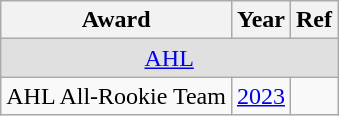<table class="wikitable">
<tr>
<th>Award</th>
<th>Year</th>
<th>Ref</th>
</tr>
<tr ALIGN="center" bgcolor="#e0e0e0">
<td colspan="3"><a href='#'>AHL</a></td>
</tr>
<tr>
<td>AHL All-Rookie Team</td>
<td><a href='#'>2023</a></td>
<td></td>
</tr>
</table>
